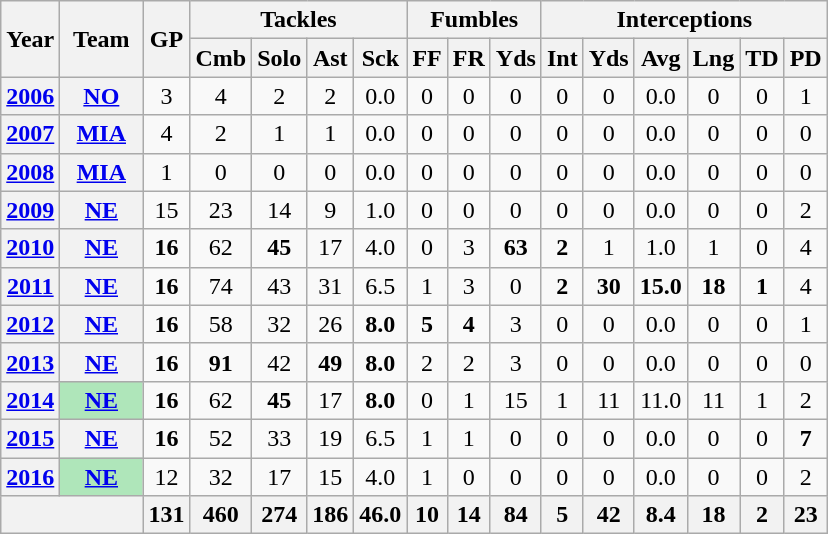<table class="wikitable" style="text-align:center;">
<tr>
<th rowspan="2">Year</th>
<th rowspan="2">Team</th>
<th rowspan="2">GP</th>
<th colspan="4">Tackles</th>
<th colspan="3">Fumbles</th>
<th colspan="6">Interceptions</th>
</tr>
<tr>
<th>Cmb</th>
<th>Solo</th>
<th>Ast</th>
<th>Sck</th>
<th>FF</th>
<th>FR</th>
<th>Yds</th>
<th>Int</th>
<th>Yds</th>
<th>Avg</th>
<th>Lng</th>
<th>TD</th>
<th>PD</th>
</tr>
<tr>
<th><a href='#'>2006</a></th>
<th><a href='#'>NO</a></th>
<td>3</td>
<td>4</td>
<td>2</td>
<td>2</td>
<td>0.0</td>
<td>0</td>
<td>0</td>
<td>0</td>
<td>0</td>
<td>0</td>
<td>0.0</td>
<td>0</td>
<td>0</td>
<td>1</td>
</tr>
<tr>
<th><a href='#'>2007</a></th>
<th><a href='#'>MIA</a></th>
<td>4</td>
<td>2</td>
<td>1</td>
<td>1</td>
<td>0.0</td>
<td>0</td>
<td>0</td>
<td>0</td>
<td>0</td>
<td>0</td>
<td>0.0</td>
<td>0</td>
<td>0</td>
<td>0</td>
</tr>
<tr>
<th><a href='#'>2008</a></th>
<th><a href='#'>MIA</a></th>
<td>1</td>
<td>0</td>
<td>0</td>
<td>0</td>
<td>0.0</td>
<td>0</td>
<td>0</td>
<td>0</td>
<td>0</td>
<td>0</td>
<td>0.0</td>
<td>0</td>
<td>0</td>
<td>0</td>
</tr>
<tr>
<th><a href='#'>2009</a></th>
<th><a href='#'>NE</a></th>
<td>15</td>
<td>23</td>
<td>14</td>
<td>9</td>
<td>1.0</td>
<td>0</td>
<td>0</td>
<td>0</td>
<td>0</td>
<td>0</td>
<td>0.0</td>
<td>0</td>
<td>0</td>
<td>2</td>
</tr>
<tr>
<th><a href='#'>2010</a></th>
<th><a href='#'>NE</a></th>
<td><strong>16</strong></td>
<td>62</td>
<td><strong>45</strong></td>
<td>17</td>
<td>4.0</td>
<td>0</td>
<td>3</td>
<td><strong>63</strong></td>
<td><strong>2</strong></td>
<td>1</td>
<td>1.0</td>
<td>1</td>
<td>0</td>
<td>4</td>
</tr>
<tr>
<th><a href='#'>2011</a></th>
<th><a href='#'>NE</a></th>
<td><strong>16</strong></td>
<td>74</td>
<td>43</td>
<td>31</td>
<td>6.5</td>
<td>1</td>
<td>3</td>
<td>0</td>
<td><strong>2</strong></td>
<td><strong>30</strong></td>
<td><strong>15.0</strong></td>
<td><strong>18</strong></td>
<td><strong>1</strong></td>
<td>4</td>
</tr>
<tr>
<th><a href='#'>2012</a></th>
<th><a href='#'>NE</a></th>
<td><strong>16</strong></td>
<td>58</td>
<td>32</td>
<td>26</td>
<td><strong>8.0</strong></td>
<td><strong>5</strong></td>
<td><strong>4</strong></td>
<td>3</td>
<td>0</td>
<td>0</td>
<td>0.0</td>
<td>0</td>
<td>0</td>
<td>1</td>
</tr>
<tr>
<th><a href='#'>2013</a></th>
<th><a href='#'>NE</a></th>
<td><strong>16</strong></td>
<td><strong>91</strong></td>
<td>42</td>
<td><strong>49</strong></td>
<td><strong>8.0</strong></td>
<td>2</td>
<td>2</td>
<td>3</td>
<td>0</td>
<td>0</td>
<td>0.0</td>
<td>0</td>
<td>0</td>
<td>0</td>
</tr>
<tr>
<th><a href='#'>2014</a></th>
<th style="background:#afe6ba; width:3em;"><a href='#'>NE</a></th>
<td><strong>16</strong></td>
<td>62</td>
<td><strong>45</strong></td>
<td>17</td>
<td><strong>8.0</strong></td>
<td>0</td>
<td>1</td>
<td>15</td>
<td>1</td>
<td>11</td>
<td>11.0</td>
<td>11</td>
<td>1</td>
<td>2</td>
</tr>
<tr>
<th><a href='#'>2015</a></th>
<th><a href='#'>NE</a></th>
<td><strong>16</strong></td>
<td>52</td>
<td>33</td>
<td>19</td>
<td>6.5</td>
<td>1</td>
<td>1</td>
<td>0</td>
<td>0</td>
<td>0</td>
<td>0.0</td>
<td>0</td>
<td>0</td>
<td><strong>7</strong></td>
</tr>
<tr>
<th><a href='#'>2016</a></th>
<th style="background:#afe6ba; width:3em;"><a href='#'>NE</a></th>
<td>12</td>
<td>32</td>
<td>17</td>
<td>15</td>
<td>4.0</td>
<td>1</td>
<td>0</td>
<td>0</td>
<td>0</td>
<td>0</td>
<td>0.0</td>
<td>0</td>
<td>0</td>
<td>2</td>
</tr>
<tr>
<th colspan="2"></th>
<th>131</th>
<th>460</th>
<th>274</th>
<th>186</th>
<th>46.0</th>
<th>10</th>
<th>14</th>
<th>84</th>
<th>5</th>
<th>42</th>
<th>8.4</th>
<th>18</th>
<th>2</th>
<th>23</th>
</tr>
</table>
